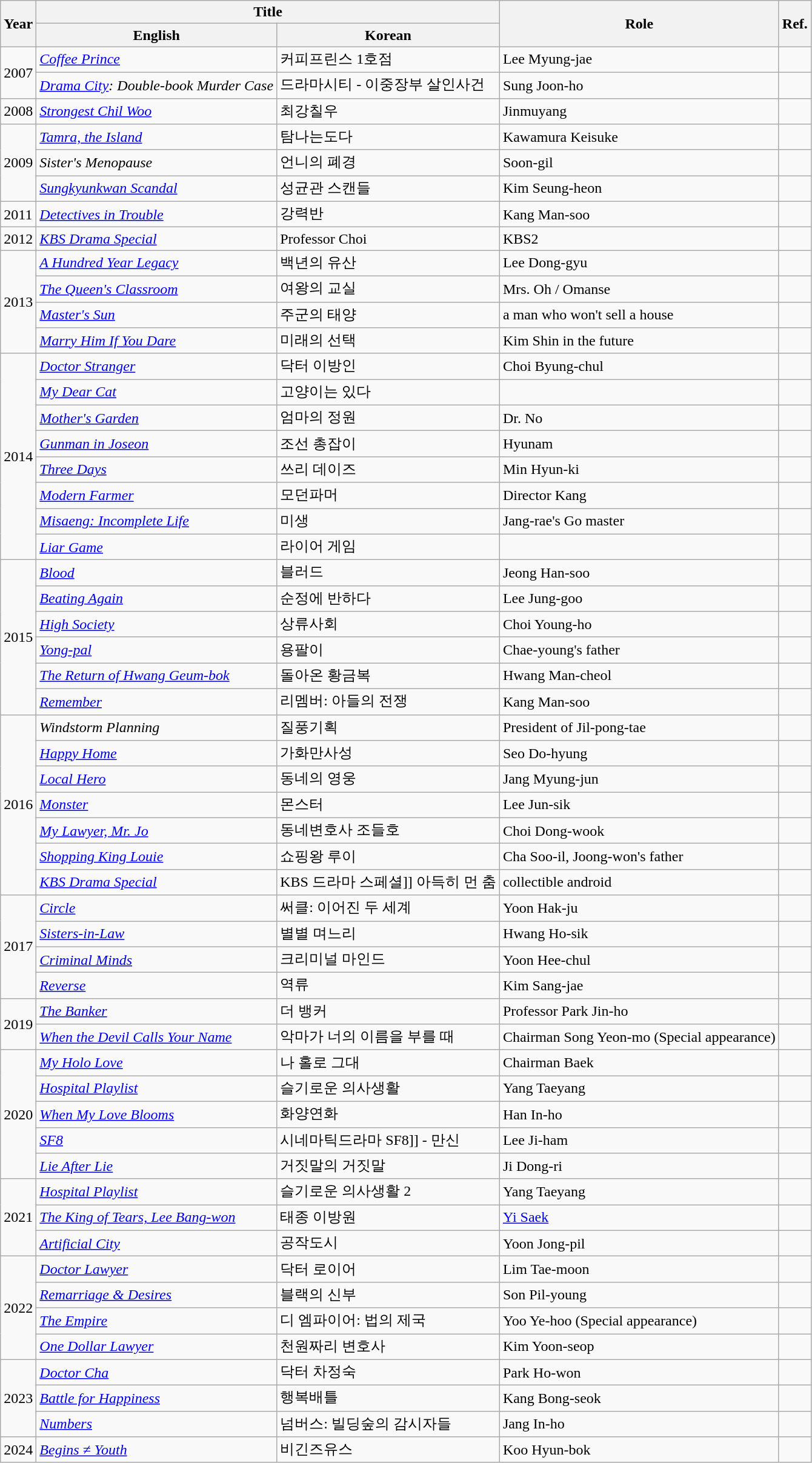<table class="wikitable sortable">
<tr>
<th rowspan="2">Year</th>
<th colspan="2">Title</th>
<th rowspan="2">Role</th>
<th rowspan="2">Ref.</th>
</tr>
<tr>
<th>English</th>
<th>Korean</th>
</tr>
<tr>
<td rowspan="2">2007</td>
<td><a href='#'><em>Coffee Prince</em></a></td>
<td>커피프린스 1호점</td>
<td>Lee Myung-jae</td>
<td></td>
</tr>
<tr>
<td><em><a href='#'>Drama City</a>: Double-book Murder Case</em></td>
<td>드라마시티 - 이중장부 살인사건</td>
<td>Sung Joon-ho</td>
<td></td>
</tr>
<tr>
<td>2008</td>
<td><em><a href='#'>Strongest Chil Woo</a></em></td>
<td>최강칠우</td>
<td>Jinmuyang</td>
<td></td>
</tr>
<tr>
<td rowspan="3">2009</td>
<td><em><a href='#'>Tamra, the Island</a></em></td>
<td>탐나는도다</td>
<td>Kawamura Keisuke</td>
<td></td>
</tr>
<tr>
<td><em>Sister's Menopause</em></td>
<td>언니의 폐경</td>
<td>Soon-gil</td>
<td></td>
</tr>
<tr>
<td><em><a href='#'>Sungkyunkwan Scandal</a></em></td>
<td>성균관 스캔들</td>
<td>Kim Seung-heon</td>
<td></td>
</tr>
<tr>
<td>2011</td>
<td><em><a href='#'>Detectives in Trouble</a></em></td>
<td>강력반</td>
<td>Kang Man-soo</td>
<td></td>
</tr>
<tr>
<td>2012</td>
<td><em><a href='#'>KBS Drama Special</a></em></td>
<td>Professor Choi</td>
<td>KBS2</td>
<td></td>
</tr>
<tr>
<td rowspan="4">2013</td>
<td><em><a href='#'>A Hundred Year Legacy</a></em></td>
<td>백년의 유산</td>
<td>Lee Dong-gyu</td>
<td></td>
</tr>
<tr>
<td><a href='#'><em>The Queen's Classroom</em></a></td>
<td>여왕의 교실</td>
<td>Mrs. Oh / Omanse</td>
<td></td>
</tr>
<tr>
<td><em><a href='#'>Master's Sun</a></em></td>
<td>주군의 태양</td>
<td>a man who won't sell a house</td>
<td></td>
</tr>
<tr>
<td><em><a href='#'>Marry Him If You Dare</a></em></td>
<td>미래의 선택</td>
<td>Kim Shin in the future</td>
<td></td>
</tr>
<tr>
<td rowspan="8">2014</td>
<td><em><a href='#'>Doctor Stranger</a></em></td>
<td>닥터 이방인</td>
<td>Choi Byung-chul</td>
<td></td>
</tr>
<tr>
<td><em><a href='#'>My Dear Cat</a></em></td>
<td>고양이는 있다</td>
<td></td>
<td></td>
</tr>
<tr>
<td><em><a href='#'>Mother's Garden</a></em></td>
<td>엄마의 정원</td>
<td>Dr. No</td>
<td></td>
</tr>
<tr>
<td><em><a href='#'>Gunman in Joseon</a></em></td>
<td>조선 총잡이</td>
<td>Hyunam</td>
<td></td>
</tr>
<tr>
<td><a href='#'><em>Three Days</em></a></td>
<td>쓰리 데이즈</td>
<td>Min Hyun-ki</td>
<td></td>
</tr>
<tr>
<td><a href='#'><em>Modern Farmer</em></a></td>
<td>모던파머</td>
<td>Director Kang</td>
<td></td>
</tr>
<tr>
<td><em><a href='#'>Misaeng: Incomplete Life</a></em></td>
<td>미생</td>
<td>Jang-rae's Go master</td>
<td></td>
</tr>
<tr>
<td><a href='#'><em>Liar Game</em></a></td>
<td>라이어 게임</td>
<td></td>
<td></td>
</tr>
<tr>
<td rowspan="6">2015</td>
<td><a href='#'><em>Blood</em></a></td>
<td>블러드</td>
<td>Jeong Han-soo</td>
<td></td>
</tr>
<tr>
<td><em><a href='#'>Beating Again</a></em></td>
<td>순정에 반하다</td>
<td>Lee Jung-goo</td>
<td></td>
</tr>
<tr>
<td><a href='#'><em>High Society</em></a></td>
<td>상류사회</td>
<td>Choi Young-ho</td>
<td></td>
</tr>
<tr>
<td><em><a href='#'>Yong-pal</a></em></td>
<td>용팔이</td>
<td>Chae-young's father</td>
<td></td>
</tr>
<tr>
<td><em><a href='#'>The Return of Hwang Geum-bok</a></em></td>
<td>돌아온 황금복</td>
<td>Hwang Man-cheol</td>
<td></td>
</tr>
<tr>
<td><a href='#'><em>Remember</em></a></td>
<td>리멤버: 아들의 전쟁</td>
<td>Kang Man-soo</td>
<td></td>
</tr>
<tr>
<td rowspan="7">2016</td>
<td><em>Windstorm Planning</em></td>
<td>질풍기획</td>
<td>President of Jil-pong-tae</td>
<td></td>
</tr>
<tr>
<td><a href='#'><em>Happy Home</em></a></td>
<td>가화만사성</td>
<td>Seo Do-hyung</td>
<td></td>
</tr>
<tr>
<td><a href='#'><em>Local Hero</em></a></td>
<td>동네의 영웅</td>
<td>Jang Myung-jun</td>
<td></td>
</tr>
<tr>
<td><a href='#'><em>Monster</em></a></td>
<td>몬스터</td>
<td>Lee Jun-sik</td>
<td></td>
</tr>
<tr>
<td><em><a href='#'>My Lawyer, Mr. Jo</a></em></td>
<td>동네변호사 조들호</td>
<td>Choi Dong-wook</td>
<td></td>
</tr>
<tr>
<td><em><a href='#'>Shopping King Louie</a></em></td>
<td>쇼핑왕 루이</td>
<td>Cha Soo-il, Joong-won's father</td>
<td></td>
</tr>
<tr>
<td><em><a href='#'>KBS Drama Special</a></em></td>
<td>KBS 드라마 스페셜]] 아득히 먼 춤</td>
<td>collectible android</td>
<td></td>
</tr>
<tr>
<td rowspan="4">2017</td>
<td><a href='#'><em>Circle</em></a></td>
<td>써클: 이어진 두 세계</td>
<td>Yoon Hak-ju</td>
<td></td>
</tr>
<tr>
<td><a href='#'><em>Sisters-in-Law</em></a></td>
<td>별별 며느리</td>
<td>Hwang Ho-sik</td>
<td></td>
</tr>
<tr>
<td><a href='#'><em>Criminal Minds</em></a></td>
<td>크리미널 마인드</td>
<td>Yoon Hee-chul</td>
<td></td>
</tr>
<tr>
<td><a href='#'><em>Reverse</em></a></td>
<td>역류</td>
<td>Kim Sang-jae</td>
<td></td>
</tr>
<tr>
<td rowspan="2">2019</td>
<td><a href='#'><em>The Banker</em></a></td>
<td>더 뱅커</td>
<td>Professor Park Jin-ho</td>
<td></td>
</tr>
<tr>
<td><em><a href='#'>When the Devil Calls Your Name</a></em></td>
<td>악마가 너의 이름을 부를 때</td>
<td>Chairman Song Yeon-mo (Special appearance)</td>
<td></td>
</tr>
<tr>
<td rowspan="5">2020</td>
<td><em><a href='#'>My Holo Love</a></em></td>
<td>나 홀로 그대</td>
<td>Chairman Baek</td>
<td></td>
</tr>
<tr>
<td><em><a href='#'>Hospital Playlist</a></em></td>
<td>슬기로운 의사생활</td>
<td>Yang Taeyang</td>
<td></td>
</tr>
<tr>
<td><em><a href='#'>When My Love Blooms</a></em></td>
<td>화양연화</td>
<td>Han In-ho</td>
<td></td>
</tr>
<tr>
<td><em><a href='#'>SF8</a></em></td>
<td>시네마틱드라마 SF8]] - 만신</td>
<td>Lee Ji-ham</td>
<td></td>
</tr>
<tr>
<td><em><a href='#'>Lie After Lie</a></em></td>
<td>거짓말의 거짓말</td>
<td>Ji Dong-ri</td>
<td></td>
</tr>
<tr>
<td rowspan="3">2021</td>
<td><em><a href='#'>Hospital Playlist</a></em></td>
<td>슬기로운 의사생활 2</td>
<td>Yang Taeyang</td>
<td></td>
</tr>
<tr>
<td><em><a href='#'>The King of Tears, Lee Bang-won</a></em></td>
<td>태종 이방원</td>
<td><a href='#'>Yi Saek</a></td>
<td></td>
</tr>
<tr>
<td><em><a href='#'>Artificial City</a></em></td>
<td>공작도시</td>
<td>Yoon Jong-pil</td>
<td></td>
</tr>
<tr>
<td rowspan="4">2022</td>
<td><em><a href='#'>Doctor Lawyer</a></em></td>
<td>닥터 로이어</td>
<td>Lim Tae-moon</td>
<td></td>
</tr>
<tr>
<td><em><a href='#'>Remarriage & Desires</a></em></td>
<td>블랙의 신부</td>
<td>Son Pil-young</td>
<td></td>
</tr>
<tr>
<td><a href='#'><em>The Empire</em></a></td>
<td>디 엠파이어: 법의 제국</td>
<td>Yoo Ye-hoo (Special appearance)</td>
<td></td>
</tr>
<tr>
<td><em><a href='#'>One Dollar Lawyer</a></em></td>
<td>천원짜리 변호사</td>
<td>Kim Yoon-seop</td>
<td></td>
</tr>
<tr>
<td rowspan="3">2023</td>
<td><em><a href='#'>Doctor Cha</a></em></td>
<td>닥터 차정숙</td>
<td>Park Ho-won</td>
<td></td>
</tr>
<tr>
<td><em><a href='#'>Battle for Happiness</a></em></td>
<td>행복배틀</td>
<td>Kang Bong-seok</td>
<td></td>
</tr>
<tr>
<td><a href='#'><em>Numbers</em></a></td>
<td>넘버스: 빌딩숲의 감시자들</td>
<td>Jang In-ho</td>
<td></td>
</tr>
<tr>
<td>2024</td>
<td><em><a href='#'>Begins ≠ Youth</a></em></td>
<td>비긴즈유스</td>
<td>Koo Hyun-bok</td>
<td></td>
</tr>
</table>
